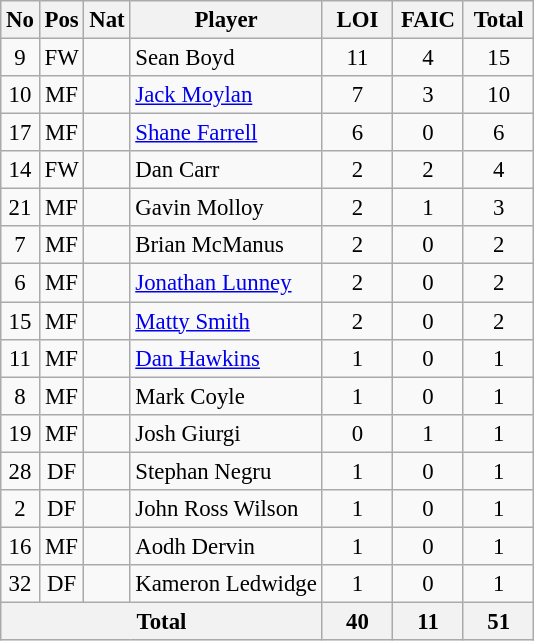<table class="wikitable" style="text-align:center; border:1px #aaa solid; font-size:95%;">
<tr>
<th>No</th>
<th>Pos</th>
<th>Nat</th>
<th>Player</th>
<th style="width:40px">LOI</th>
<th style="width:40px">FAIC</th>
<th style="width:40px">Total</th>
</tr>
<tr>
<td>9</td>
<td>FW</td>
<td></td>
<td style="text-align:left;">Sean Boyd</td>
<td>11</td>
<td>4</td>
<td>15</td>
</tr>
<tr>
<td>10</td>
<td>MF</td>
<td></td>
<td style="text-align:left;"><a href='#'>Jack Moylan</a></td>
<td>7</td>
<td>3</td>
<td>10</td>
</tr>
<tr>
<td>17</td>
<td>MF</td>
<td></td>
<td style="text-align:left;"><a href='#'>Shane Farrell</a></td>
<td>6</td>
<td>0</td>
<td>6</td>
</tr>
<tr>
<td>14</td>
<td>FW</td>
<td></td>
<td style="text-align:left;">Dan Carr</td>
<td>2</td>
<td>2</td>
<td>4</td>
</tr>
<tr>
<td>21</td>
<td>MF</td>
<td></td>
<td style="text-align:left;">Gavin Molloy</td>
<td>2</td>
<td>1</td>
<td>3</td>
</tr>
<tr>
<td>7</td>
<td>MF</td>
<td></td>
<td style="text-align:left;">Brian McManus</td>
<td>2</td>
<td>0</td>
<td>2</td>
</tr>
<tr>
<td>6</td>
<td>MF</td>
<td></td>
<td style="text-align:left;"><a href='#'>Jonathan Lunney</a></td>
<td>2</td>
<td>0</td>
<td>2</td>
</tr>
<tr>
<td>15</td>
<td>MF</td>
<td></td>
<td style="text-align:left;"><a href='#'>Matty Smith</a></td>
<td>2</td>
<td>0</td>
<td>2</td>
</tr>
<tr>
<td>11</td>
<td>MF</td>
<td></td>
<td style="text-align:left;"><a href='#'>Dan Hawkins</a></td>
<td>1</td>
<td>0</td>
<td>1</td>
</tr>
<tr>
<td>8</td>
<td>MF</td>
<td></td>
<td style="text-align:left;">Mark Coyle</td>
<td>1</td>
<td>0</td>
<td>1</td>
</tr>
<tr>
<td>19</td>
<td>MF</td>
<td></td>
<td style="text-align:left;">Josh Giurgi</td>
<td>0</td>
<td>1</td>
<td>1</td>
</tr>
<tr>
<td>28</td>
<td>DF</td>
<td></td>
<td style="text-align:left;">Stephan Negru</td>
<td>1</td>
<td>0</td>
<td>1</td>
</tr>
<tr>
<td>2</td>
<td>DF</td>
<td></td>
<td style="text-align:left;">John Ross Wilson</td>
<td>1</td>
<td>0</td>
<td>1</td>
</tr>
<tr>
<td>16</td>
<td>MF</td>
<td></td>
<td style="text-align:left;">Aodh Dervin</td>
<td>1</td>
<td>0</td>
<td>1</td>
</tr>
<tr>
<td>32</td>
<td>DF</td>
<td></td>
<td style="text-align:left;">Kameron Ledwidge</td>
<td>1</td>
<td>0</td>
<td>1</td>
</tr>
<tr>
<th colspan="4">Total</th>
<th>40</th>
<th>11</th>
<th>51</th>
</tr>
</table>
